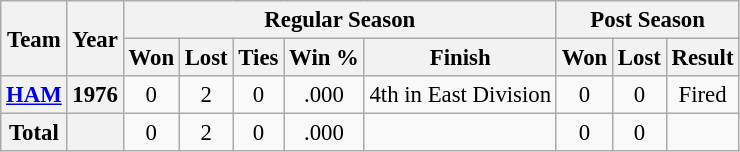<table class="wikitable" style="font-size: 95%; text-align:center;">
<tr>
<th rowspan="2">Team</th>
<th rowspan="2">Year</th>
<th colspan="5">Regular Season</th>
<th colspan="4">Post Season</th>
</tr>
<tr>
<th>Won</th>
<th>Lost</th>
<th>Ties</th>
<th>Win %</th>
<th>Finish</th>
<th>Won</th>
<th>Lost</th>
<th>Result</th>
</tr>
<tr>
<th><a href='#'>HAM</a></th>
<th>1976</th>
<td>0</td>
<td>2</td>
<td>0</td>
<td>.000</td>
<td>4th in East Division</td>
<td>0</td>
<td>0</td>
<td>Fired</td>
</tr>
<tr>
<th>Total</th>
<th></th>
<td>0</td>
<td>2</td>
<td>0</td>
<td>.000</td>
<td></td>
<td>0</td>
<td>0</td>
<td></td>
</tr>
</table>
